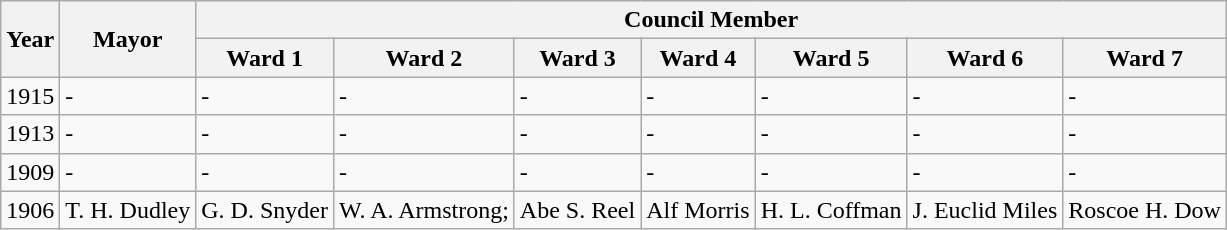<table class="wikitable">
<tr>
<th rowspan="2"><strong>Year</strong></th>
<th rowspan="2"><strong>Mayor</strong></th>
<th colspan="7"><strong>Council Member</strong></th>
</tr>
<tr>
<th><strong>Ward 1</strong></th>
<th><strong>Ward 2</strong></th>
<th><strong>Ward 3</strong></th>
<th><strong>Ward 4</strong></th>
<th><strong>Ward 5</strong></th>
<th><strong>Ward 6</strong></th>
<th><strong>Ward 7</strong></th>
</tr>
<tr>
<td>1915</td>
<td>-</td>
<td>-</td>
<td>-</td>
<td>-</td>
<td>-</td>
<td>-</td>
<td>-</td>
<td>-</td>
</tr>
<tr>
<td>1913</td>
<td>-</td>
<td>-</td>
<td>-</td>
<td>-</td>
<td>-</td>
<td>-</td>
<td>-</td>
<td>-</td>
</tr>
<tr>
<td>1909</td>
<td>-</td>
<td>-</td>
<td>-</td>
<td>-</td>
<td>-</td>
<td>-</td>
<td>-</td>
<td>-</td>
</tr>
<tr>
<td>1906</td>
<td>T. H. Dudley</td>
<td>G. D. Snyder</td>
<td>W. A. Armstrong;</td>
<td>Abe S. Reel</td>
<td>Alf Morris</td>
<td>H. L. Coffman</td>
<td>J. Euclid Miles</td>
<td>Roscoe H. Dow</td>
</tr>
</table>
